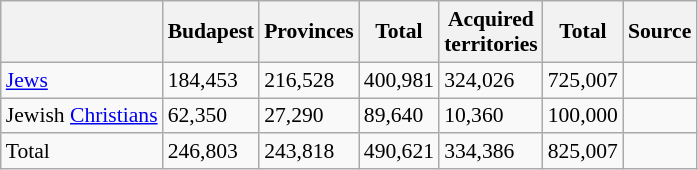<table class="wikitable" style="font-size:90%; text-align:left; float:centre; margin-left:10px;">
<tr>
<th></th>
<th>Budapest</th>
<th>Provinces</th>
<th>Total</th>
<th>Acquired<br>territories</th>
<th>Total</th>
<th>Source</th>
</tr>
<tr>
<td><a href='#'>Jews</a></td>
<td>184,453</td>
<td>216,528</td>
<td>400,981</td>
<td>324,026</td>
<td>725,007</td>
<td></td>
</tr>
<tr>
<td>Jewish <a href='#'>Christians</a></td>
<td>62,350</td>
<td>27,290</td>
<td>89,640</td>
<td>10,360</td>
<td>100,000</td>
<td></td>
</tr>
<tr>
<td>Total</td>
<td>246,803</td>
<td>243,818</td>
<td>490,621</td>
<td>334,386</td>
<td>825,007</td>
<td></td>
</tr>
</table>
